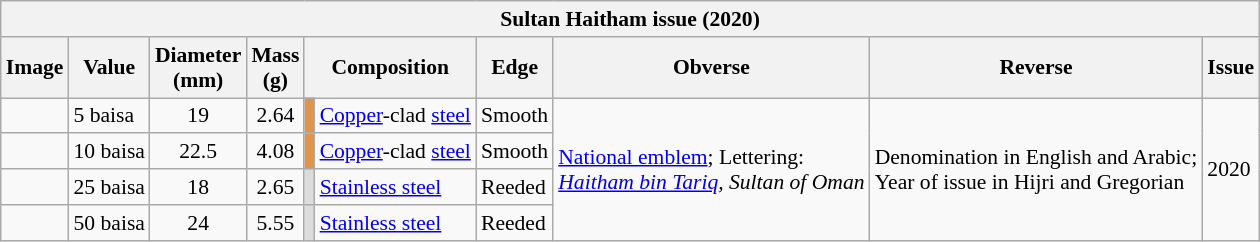<table class="wikitable" style="margin:auto; font-size:90%; border-width:1px;">
<tr>
<th colspan="10">Sultan Haitham issue (2020)</th>
</tr>
<tr>
<th>Image</th>
<th>Value</th>
<th>Diameter<br>(mm)</th>
<th>Mass<br>(g)</th>
<th colspan="2">Composition</th>
<th>Edge</th>
<th>Obverse</th>
<th>Reverse</th>
<th>Issue</th>
</tr>
<tr>
<td></td>
<td>5 baisa</td>
<td align="center">19</td>
<td align="center">2.64</td>
<td style="background-color:#e0954f;"></td>
<td><a href='#'>Copper</a>-clad <a href='#'>steel</a></td>
<td>Smooth</td>
<td rowspan=4><a href='#'>National emblem</a>; Lettering: <br><em><a href='#'>Haitham bin Tariq</a>, Sultan of Oman</em></td>
<td rowspan=4>Denomination in English and Arabic;<br>Year of issue in Hijri and Gregorian</td>
<td rowspan=4>2020</td>
</tr>
<tr>
<td></td>
<td>10 baisa</td>
<td align="center">22.5</td>
<td align="center">4.08</td>
<td style="background-color:#e0954f;"></td>
<td><a href='#'>Copper</a>-clad <a href='#'>steel</a></td>
<td>Smooth</td>
</tr>
<tr>
<td></td>
<td>25 baisa</td>
<td align="center">18</td>
<td align="center">2.65</td>
<td style="background-color:#dcdcdc;"></td>
<td><a href='#'>Stainless steel</a></td>
<td>Reeded</td>
</tr>
<tr>
<td></td>
<td>50 baisa</td>
<td align="center">24</td>
<td align="center">5.55</td>
<td style="background-color:#dcdcdc;"></td>
<td><a href='#'>Stainless steel</a></td>
<td>Reeded</td>
</tr>
</table>
